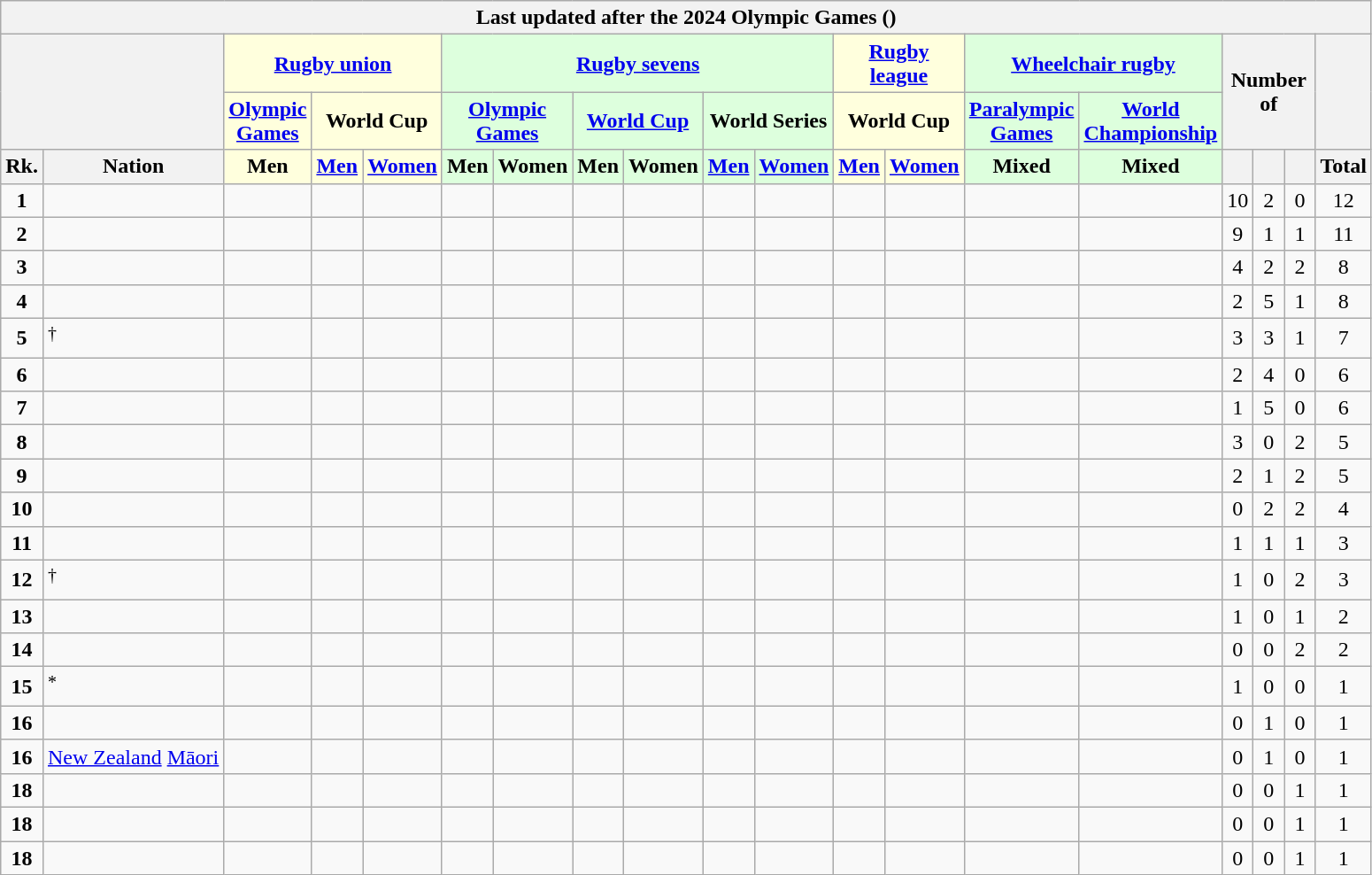<table class="wikitable" style="margin-top: 0em; text-align: center; font-size: 100%;">
<tr>
<th colspan="19">Last updated after the 2024 Olympic Games ()</th>
</tr>
<tr>
<th rowspan="2" colspan="2"></th>
<th colspan="3" style="background: #ffd;"><a href='#'>Rugby union</a></th>
<th colspan="6" style="background: #dfd;"><a href='#'>Rugby sevens</a></th>
<th colspan="2" style="background: #ffd;"><a href='#'>Rugby league</a></th>
<th colspan="2" style="background: #dfd;"><a href='#'>Wheelchair rugby</a></th>
<th rowspan="2" colspan="3">Number of</th>
<th rowspan="2"></th>
</tr>
<tr>
<th style="background: #ffd;"><a href='#'>Olympic Games</a></th>
<th colspan="2" style="background: #ffd;">World Cup</th>
<th colspan="2" style="background: #dfd;"><a href='#'>Olympic Games</a></th>
<th colspan="2" style="background: #dfd;"><a href='#'>World Cup</a></th>
<th colspan="2" style="background: #dfd;">World Series</th>
<th colspan="2" style="background: #ffd;">World Cup</th>
<th style="background: #dfd;"><a href='#'>Paralympic Games</a></th>
<th style="background: #dfd;"><a href='#'>World Championship</a></th>
</tr>
<tr>
<th style="width: 1em;">Rk.</th>
<th>Nation</th>
<th style="background: #ffd; width: 1em;">Men</th>
<th style="background: #ffd; width: 1em;"><a href='#'>Men</a></th>
<th style="background: #ffd; width: 1em;"><a href='#'>Women</a></th>
<th style="background: #dfd; width: 1em;">Men</th>
<th style="background: #dfd; width: 1em;">Women</th>
<th style="background: #dfd; width: 1em;">Men</th>
<th style="background: #dfd; width: 1em;">Women</th>
<th style="background: #dfd; width: 1em;"><a href='#'>Men</a></th>
<th style="background: #dfd; width: 1em;"><a href='#'>Women</a></th>
<th style="background: #ffd; width: 1em;"><a href='#'>Men</a></th>
<th style="background: #ffd; width: 1em;"><a href='#'>Women</a></th>
<th style="background: #dfd; width: 1em;">Mixed</th>
<th style="background: #dfd; width: 1em;">Mixed</th>
<th style="width: 1em;"></th>
<th style="width: 1em;"></th>
<th style="width: 1em;"></th>
<th style="width: 1em;">Total</th>
</tr>
<tr>
<td><strong>1</strong></td>
<td style="text-align: left;"></td>
<td></td>
<td></td>
<td></td>
<td></td>
<td></td>
<td></td>
<td></td>
<td></td>
<td></td>
<td></td>
<td></td>
<td></td>
<td></td>
<td>10</td>
<td>2</td>
<td>0</td>
<td>12</td>
</tr>
<tr>
<td><strong>2</strong></td>
<td style="text-align: left;"></td>
<td></td>
<td></td>
<td></td>
<td></td>
<td></td>
<td></td>
<td></td>
<td></td>
<td></td>
<td></td>
<td></td>
<td></td>
<td></td>
<td>9</td>
<td>1</td>
<td>1</td>
<td>11</td>
</tr>
<tr>
<td><strong>3</strong></td>
<td style="text-align: left;"></td>
<td></td>
<td></td>
<td></td>
<td></td>
<td></td>
<td></td>
<td></td>
<td></td>
<td></td>
<td></td>
<td></td>
<td></td>
<td></td>
<td>4</td>
<td>2</td>
<td>2</td>
<td>8</td>
</tr>
<tr>
<td><strong>4</strong></td>
<td style="text-align: left;"></td>
<td></td>
<td></td>
<td></td>
<td></td>
<td></td>
<td></td>
<td></td>
<td></td>
<td></td>
<td></td>
<td></td>
<td></td>
<td></td>
<td>2</td>
<td>5</td>
<td>1</td>
<td>8</td>
</tr>
<tr>
<td><strong>5</strong></td>
<td style="text-align: left;"><sup>†</sup></td>
<td></td>
<td></td>
<td></td>
<td></td>
<td></td>
<td></td>
<td></td>
<td></td>
<td></td>
<td></td>
<td></td>
<td></td>
<td></td>
<td>3</td>
<td>3</td>
<td>1</td>
<td>7</td>
</tr>
<tr>
<td><strong>6</strong></td>
<td style="text-align: left;"></td>
<td></td>
<td></td>
<td></td>
<td></td>
<td></td>
<td></td>
<td></td>
<td></td>
<td></td>
<td></td>
<td></td>
<td></td>
<td></td>
<td>2</td>
<td>4</td>
<td>0</td>
<td>6</td>
</tr>
<tr>
<td><strong>7</strong></td>
<td style="text-align: left;"></td>
<td></td>
<td></td>
<td></td>
<td></td>
<td></td>
<td></td>
<td></td>
<td></td>
<td></td>
<td></td>
<td></td>
<td></td>
<td></td>
<td>1</td>
<td>5</td>
<td>0</td>
<td>6</td>
</tr>
<tr>
<td><strong>8</strong></td>
<td style="text-align: left;"></td>
<td></td>
<td></td>
<td></td>
<td></td>
<td></td>
<td></td>
<td></td>
<td></td>
<td></td>
<td></td>
<td></td>
<td></td>
<td></td>
<td>3</td>
<td>0</td>
<td>2</td>
<td>5</td>
</tr>
<tr>
<td><strong>9</strong></td>
<td style="text-align: left;"></td>
<td></td>
<td></td>
<td></td>
<td></td>
<td></td>
<td></td>
<td></td>
<td></td>
<td></td>
<td></td>
<td></td>
<td></td>
<td></td>
<td>2</td>
<td>1</td>
<td>2</td>
<td>5</td>
</tr>
<tr>
<td><strong>10</strong></td>
<td style="text-align: left;"></td>
<td></td>
<td></td>
<td></td>
<td></td>
<td></td>
<td></td>
<td></td>
<td></td>
<td></td>
<td></td>
<td></td>
<td></td>
<td></td>
<td>0</td>
<td>2</td>
<td>2</td>
<td>4</td>
</tr>
<tr>
<td><strong>11</strong></td>
<td style="text-align: left;"></td>
<td></td>
<td></td>
<td></td>
<td></td>
<td></td>
<td></td>
<td></td>
<td></td>
<td></td>
<td></td>
<td></td>
<td></td>
<td></td>
<td>1</td>
<td>1</td>
<td>1</td>
<td>3</td>
</tr>
<tr>
<td><strong>12</strong></td>
<td style="text-align: left;"><sup>†</sup></td>
<td></td>
<td></td>
<td></td>
<td></td>
<td></td>
<td></td>
<td></td>
<td></td>
<td></td>
<td></td>
<td></td>
<td></td>
<td></td>
<td>1</td>
<td>0</td>
<td>2</td>
<td>3</td>
</tr>
<tr>
<td><strong>13</strong></td>
<td style="text-align: left;"></td>
<td></td>
<td></td>
<td></td>
<td></td>
<td></td>
<td></td>
<td></td>
<td></td>
<td></td>
<td></td>
<td></td>
<td></td>
<td></td>
<td>1</td>
<td>0</td>
<td>1</td>
<td>2</td>
</tr>
<tr>
<td><strong>14</strong></td>
<td style="text-align: left;"></td>
<td></td>
<td></td>
<td></td>
<td></td>
<td></td>
<td></td>
<td></td>
<td></td>
<td></td>
<td></td>
<td></td>
<td></td>
<td></td>
<td>0</td>
<td>0</td>
<td>2</td>
<td>2</td>
</tr>
<tr>
<td><strong>15</strong></td>
<td style="text-align: left;"><em></em><sup>*</sup></td>
<td></td>
<td></td>
<td></td>
<td></td>
<td></td>
<td></td>
<td></td>
<td></td>
<td></td>
<td></td>
<td></td>
<td></td>
<td></td>
<td>1</td>
<td>0</td>
<td>0</td>
<td>1</td>
</tr>
<tr>
<td><strong>16</strong></td>
<td style="text-align: left;"></td>
<td></td>
<td></td>
<td></td>
<td></td>
<td></td>
<td></td>
<td></td>
<td></td>
<td></td>
<td></td>
<td></td>
<td></td>
<td></td>
<td>0</td>
<td>1</td>
<td>0</td>
<td>1</td>
</tr>
<tr>
<td><strong>16</strong></td>
<td style="text-align: left;"> <a href='#'>New Zealand</a> <a href='#'>Māori</a></td>
<td></td>
<td></td>
<td></td>
<td></td>
<td></td>
<td></td>
<td></td>
<td></td>
<td></td>
<td></td>
<td></td>
<td></td>
<td></td>
<td>0</td>
<td>1</td>
<td>0</td>
<td>1</td>
</tr>
<tr>
<td><strong>18</strong></td>
<td style="text-align: left;"></td>
<td></td>
<td></td>
<td></td>
<td></td>
<td></td>
<td></td>
<td></td>
<td></td>
<td></td>
<td></td>
<td></td>
<td></td>
<td></td>
<td>0</td>
<td>0</td>
<td>1</td>
<td>1</td>
</tr>
<tr>
<td><strong>18</strong></td>
<td style="text-align: left;"></td>
<td></td>
<td></td>
<td></td>
<td></td>
<td></td>
<td></td>
<td></td>
<td></td>
<td></td>
<td></td>
<td></td>
<td></td>
<td></td>
<td>0</td>
<td>0</td>
<td>1</td>
<td>1</td>
</tr>
<tr>
<td><strong>18</strong></td>
<td style="text-align: left;"></td>
<td></td>
<td></td>
<td></td>
<td></td>
<td></td>
<td></td>
<td></td>
<td></td>
<td></td>
<td></td>
<td></td>
<td></td>
<td></td>
<td>0</td>
<td>0</td>
<td>1</td>
<td>1</td>
</tr>
</table>
